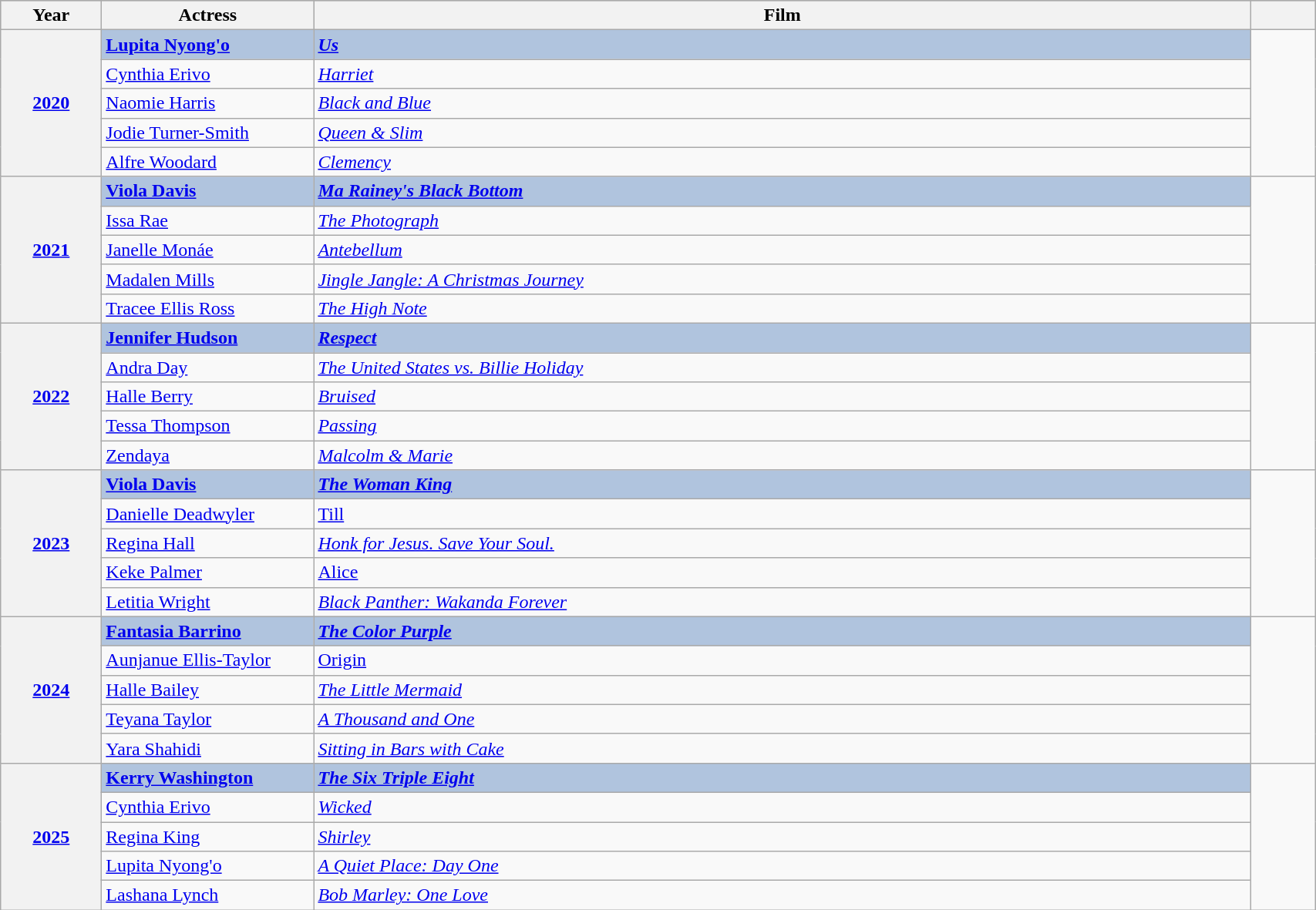<table class="wikitable" style="width:90%;">
<tr style="background:#bebebe;">
<th scope="col" style="width:5em;">Year</th>
<th scope="col" style="width:11em;">Actress</th>
<th scope="col">Film</th>
<th scope="col" style="width:3em;"></th>
</tr>
<tr>
<th scope="row" rowspan="5"><a href='#'>2020</a></th>
<td style="background:#B0C4DE; font-weight:bold;"><a href='#'>Lupita Nyong'o</a></td>
<td style="background:#B0C4DE; font-weight:bold;"><em><a href='#'>Us</a></em></td>
<td rowspan="5" style="text-align:center;"></td>
</tr>
<tr>
<td><a href='#'>Cynthia Erivo</a></td>
<td><em><a href='#'>Harriet</a></em></td>
</tr>
<tr>
<td><a href='#'>Naomie Harris</a></td>
<td><em><a href='#'>Black and Blue</a></em></td>
</tr>
<tr>
<td><a href='#'>Jodie Turner-Smith</a></td>
<td><em><a href='#'>Queen & Slim</a></em></td>
</tr>
<tr>
<td><a href='#'>Alfre Woodard</a></td>
<td><em><a href='#'>Clemency</a></em></td>
</tr>
<tr>
<th scope="row" rowspan="5"><a href='#'>2021</a></th>
<td style="background:#B0C4DE; font-weight:bold;"><a href='#'>Viola Davis</a></td>
<td style="background:#B0C4DE; font-weight:bold;"><em><a href='#'>Ma Rainey's Black Bottom</a></em></td>
<td rowspan="5" style="text-align:center;"></td>
</tr>
<tr>
<td><a href='#'>Issa Rae</a></td>
<td><em><a href='#'>The Photograph</a></em></td>
</tr>
<tr>
<td><a href='#'>Janelle Monáe</a></td>
<td><em><a href='#'>Antebellum</a></em></td>
</tr>
<tr>
<td><a href='#'>Madalen Mills</a></td>
<td><em><a href='#'>Jingle Jangle: A Christmas Journey</a></em></td>
</tr>
<tr>
<td><a href='#'>Tracee Ellis Ross</a></td>
<td><em><a href='#'>The High Note</a></em></td>
</tr>
<tr>
<th scope="row" rowspan="5"><a href='#'>2022</a></th>
<td style="background:#B0C4DE; font-weight:bold;"><a href='#'>Jennifer Hudson</a></td>
<td style="background:#B0C4DE; font-weight:bold;"><em><a href='#'>Respect</a></em></td>
<td rowspan="5" style="text-align:center;"></td>
</tr>
<tr>
<td><a href='#'>Andra Day</a></td>
<td><em><a href='#'>The United States vs. Billie Holiday</a></em></td>
</tr>
<tr>
<td><a href='#'>Halle Berry</a></td>
<td><em><a href='#'>Bruised</a></em></td>
</tr>
<tr>
<td><a href='#'>Tessa Thompson</a></td>
<td><em><a href='#'>Passing</a></em></td>
</tr>
<tr>
<td><a href='#'>Zendaya</a></td>
<td><em><a href='#'>Malcolm & Marie</a></em></td>
</tr>
<tr>
<th scope="row" rowspan="5"><a href='#'>2023</a></th>
<td style="background:#B0C4DE; font-weight:bold;"><a href='#'>Viola Davis</a></td>
<td style="background:#B0C4DE; font-weight:bold;"><em><a href='#'>The Woman King</a></em></td>
<td rowspan="5" style="text-align:center;"></td>
</tr>
<tr>
<td><a href='#'>Danielle Deadwyler</a></td>
<td><em><a href='#'></em>Till<em></a></em></td>
</tr>
<tr>
<td><a href='#'>Regina Hall</a></td>
<td><em><a href='#'>Honk for Jesus. Save Your Soul.</a></em></td>
</tr>
<tr>
<td><a href='#'>Keke Palmer</a></td>
<td><em><a href='#'></em>Alice<em></a></em></td>
</tr>
<tr>
<td><a href='#'>Letitia Wright</a></td>
<td><em><a href='#'>Black Panther: Wakanda Forever</a></em></td>
</tr>
<tr>
<th scope="row" rowspan="5"><a href='#'>2024</a></th>
<td style="background:#B0C4DE; font-weight:bold;"><a href='#'>Fantasia Barrino</a></td>
<td style="background:#B0C4DE; font-weight:bold;"><em><a href='#'>The Color Purple</a></em></td>
<td rowspan="5" style="text-align:center;"></td>
</tr>
<tr>
<td><a href='#'>Aunjanue Ellis-Taylor</a></td>
<td><em><a href='#'></em>Origin<em></a></em></td>
</tr>
<tr>
<td><a href='#'>Halle Bailey</a></td>
<td><em><a href='#'>The Little Mermaid</a></em></td>
</tr>
<tr>
<td><a href='#'>Teyana Taylor</a></td>
<td><em><a href='#'>A Thousand and One</a></em></td>
</tr>
<tr>
<td><a href='#'>Yara Shahidi</a></td>
<td><em><a href='#'>Sitting in Bars with Cake</a></em></td>
</tr>
<tr>
<th scope="row" rowspan="5"><a href='#'>2025</a></th>
<td style="background:#B0C4DE; font-weight:bold;"><a href='#'>Kerry Washington</a></td>
<td style="background:#B0C4DE; font-weight:bold;"><em><a href='#'>The Six Triple Eight</a></em></td>
<td rowspan="5" style="text-align:center;"></td>
</tr>
<tr>
<td><a href='#'>Cynthia Erivo</a></td>
<td><em><a href='#'>Wicked</a></em></td>
</tr>
<tr>
<td><a href='#'>Regina King</a></td>
<td><em><a href='#'>Shirley</a></em></td>
</tr>
<tr>
<td><a href='#'>Lupita Nyong'o</a></td>
<td><em><a href='#'>A Quiet Place: Day One</a></em></td>
</tr>
<tr>
<td><a href='#'>Lashana Lynch</a></td>
<td><em><a href='#'>Bob Marley: One Love</a></em></td>
</tr>
</table>
